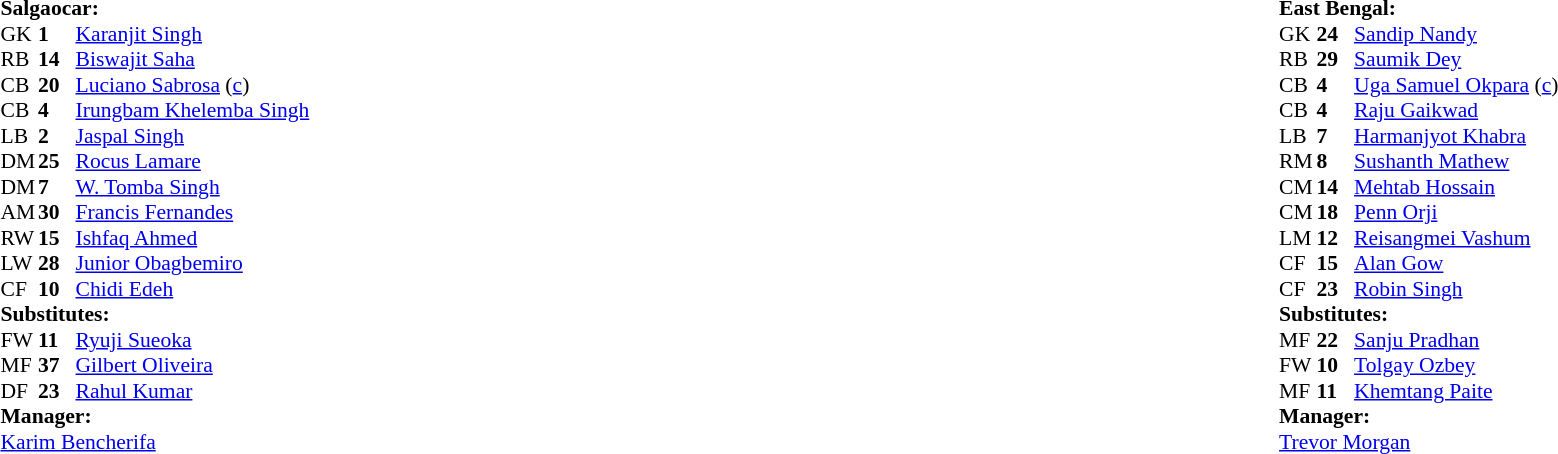<table width="100%">
<tr>
<td valign="top" width="50%"><br><table style="font-size: 90%" cellspacing="0" cellpadding="0">
<tr>
<td colspan="4"><strong>Salgaocar:</strong></td>
</tr>
<tr>
<th width="25"></th>
<th width="25"></th>
</tr>
<tr>
<td>GK</td>
<td><strong>1</strong></td>
<td> <a href='#'>Karanjit Singh</a></td>
</tr>
<tr>
<td>RB</td>
<td><strong>14</strong></td>
<td> <a href='#'>Biswajit Saha</a></td>
</tr>
<tr>
<td>CB</td>
<td><strong>20</strong></td>
<td> <a href='#'>Luciano Sabrosa</a> (<a href='#'>c</a>)</td>
</tr>
<tr>
<td>CB</td>
<td><strong>4</strong></td>
<td> <a href='#'>Irungbam Khelemba Singh</a></td>
</tr>
<tr>
<td>LB</td>
<td><strong>2</strong></td>
<td> <a href='#'>Jaspal Singh</a></td>
</tr>
<tr>
<td>DM</td>
<td><strong>25</strong></td>
<td> <a href='#'>Rocus Lamare</a></td>
</tr>
<tr>
<td>DM</td>
<td><strong>7</strong></td>
<td> <a href='#'>W. Tomba Singh</a></td>
</tr>
<tr>
<td>AM</td>
<td><strong>30</strong></td>
<td> <a href='#'>Francis Fernandes</a></td>
</tr>
<tr>
<td>RW</td>
<td><strong>15</strong></td>
<td> <a href='#'>Ishfaq Ahmed</a></td>
</tr>
<tr>
<td>LW</td>
<td><strong>28</strong></td>
<td> <a href='#'>Junior Obagbemiro</a></td>
</tr>
<tr>
<td>CF</td>
<td><strong>10</strong></td>
<td> <a href='#'>Chidi Edeh</a></td>
</tr>
<tr>
<td colspan=4><strong>Substitutes:</strong></td>
</tr>
<tr>
<td>FW</td>
<td><strong>11</strong></td>
<td> <a href='#'>Ryuji Sueoka</a></td>
</tr>
<tr>
<td>MF</td>
<td><strong>37</strong></td>
<td> <a href='#'>Gilbert Oliveira</a></td>
<td></td>
</tr>
<tr>
<td>DF</td>
<td><strong>23</strong></td>
<td> <a href='#'>Rahul Kumar</a></td>
</tr>
<tr>
<td colspan=4><strong>Manager:</strong></td>
</tr>
<tr>
<td colspan="4"> <a href='#'>Karim Bencherifa</a></td>
</tr>
</table>
</td>
<td valign="top"></td>
<td valign="top" width="50%"><br><table style="font-size: 90%" cellspacing="0" cellpadding="0" align=center>
<tr>
<td colspan="4"><strong>East Bengal:</strong></td>
</tr>
<tr>
<th width="25"></th>
<th width="25"></th>
</tr>
<tr>
<td>GK</td>
<td><strong>24</strong></td>
<td> <a href='#'>Sandip Nandy</a></td>
</tr>
<tr>
<td>RB</td>
<td><strong>29</strong></td>
<td> <a href='#'>Saumik Dey</a></td>
</tr>
<tr>
<td>CB</td>
<td><strong>4</strong></td>
<td> <a href='#'>Uga Samuel Okpara</a> (<a href='#'>c</a>)</td>
</tr>
<tr>
<td>CB</td>
<td><strong>4</strong></td>
<td> <a href='#'>Raju Gaikwad</a></td>
</tr>
<tr>
<td>LB</td>
<td><strong>7</strong></td>
<td> <a href='#'>Harmanjyot Khabra</a></td>
</tr>
<tr>
<td>RM</td>
<td><strong>8</strong></td>
<td> <a href='#'>Sushanth Mathew</a></td>
</tr>
<tr>
<td>CM</td>
<td><strong>14</strong></td>
<td> <a href='#'>Mehtab Hossain</a></td>
</tr>
<tr>
<td>CM</td>
<td><strong>18</strong></td>
<td> <a href='#'>Penn Orji</a></td>
</tr>
<tr>
<td>LM</td>
<td><strong>12</strong></td>
<td> <a href='#'>Reisangmei Vashum</a></td>
</tr>
<tr>
<td>CF</td>
<td><strong>15</strong></td>
<td> <a href='#'>Alan Gow</a></td>
</tr>
<tr>
<td>CF</td>
<td><strong>23</strong></td>
<td> <a href='#'>Robin Singh</a></td>
</tr>
<tr>
<td colspan=4><strong>Substitutes:</strong></td>
</tr>
<tr>
<td>MF</td>
<td><strong>22</strong></td>
<td> <a href='#'>Sanju Pradhan</a></td>
</tr>
<tr>
<td>FW</td>
<td><strong>10</strong></td>
<td> <a href='#'>Tolgay Ozbey</a></td>
</tr>
<tr>
<td>MF</td>
<td><strong>11</strong></td>
<td> <a href='#'>Khemtang Paite</a></td>
</tr>
<tr>
<td colspan=4><strong>Manager:</strong></td>
</tr>
<tr>
<td colspan="4"> <a href='#'>Trevor Morgan</a></td>
</tr>
</table>
</td>
</tr>
</table>
